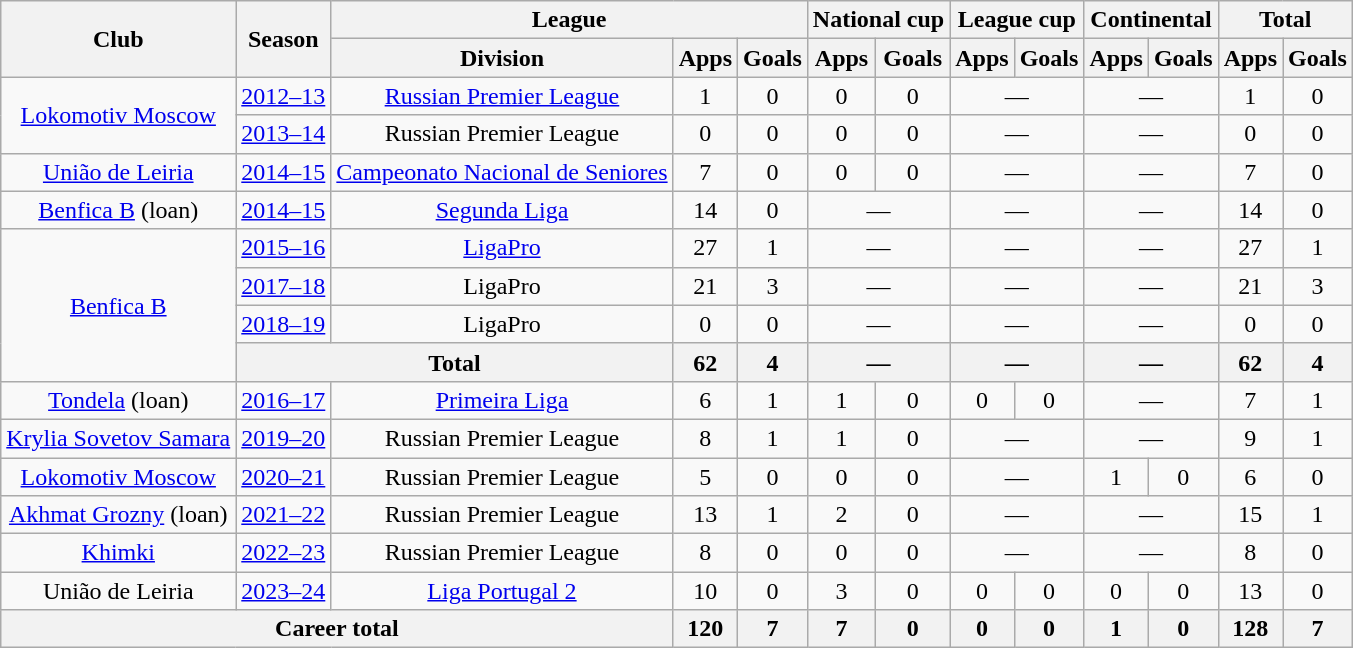<table class="wikitable" style="text-align: center;">
<tr>
<th rowspan="2">Club</th>
<th rowspan="2">Season</th>
<th colspan="3">League</th>
<th colspan="2">National cup</th>
<th colspan="2">League cup</th>
<th colspan="2">Continental</th>
<th colspan="2">Total</th>
</tr>
<tr>
<th>Division</th>
<th>Apps</th>
<th>Goals</th>
<th>Apps</th>
<th>Goals</th>
<th>Apps</th>
<th>Goals</th>
<th>Apps</th>
<th>Goals</th>
<th>Apps</th>
<th>Goals</th>
</tr>
<tr>
<td rowspan="2"><a href='#'>Lokomotiv Moscow</a></td>
<td><a href='#'>2012–13</a></td>
<td><a href='#'>Russian Premier League</a></td>
<td>1</td>
<td>0</td>
<td>0</td>
<td>0</td>
<td colspan="2">—</td>
<td colspan="2">—</td>
<td>1</td>
<td>0</td>
</tr>
<tr>
<td><a href='#'>2013–14</a></td>
<td>Russian Premier League</td>
<td>0</td>
<td>0</td>
<td>0</td>
<td>0</td>
<td colspan="2">—</td>
<td colspan="2">—</td>
<td>0</td>
<td>0</td>
</tr>
<tr>
<td><a href='#'>União de Leiria</a></td>
<td><a href='#'>2014–15</a></td>
<td><a href='#'>Campeonato Nacional de Seniores</a></td>
<td>7</td>
<td>0</td>
<td>0</td>
<td>0</td>
<td colspan="2">—</td>
<td colspan="2">—</td>
<td>7</td>
<td>0</td>
</tr>
<tr>
<td><a href='#'>Benfica B</a> (loan)</td>
<td><a href='#'>2014–15</a></td>
<td><a href='#'>Segunda Liga</a></td>
<td>14</td>
<td>0</td>
<td colspan="2">—</td>
<td colspan="2">—</td>
<td colspan="2">—</td>
<td>14</td>
<td>0</td>
</tr>
<tr>
<td rowspan="4"><a href='#'>Benfica B</a></td>
<td><a href='#'>2015–16</a></td>
<td><a href='#'>LigaPro</a></td>
<td>27</td>
<td>1</td>
<td colspan="2">—</td>
<td colspan="2">—</td>
<td colspan="2">—</td>
<td>27</td>
<td>1</td>
</tr>
<tr>
<td><a href='#'>2017–18</a></td>
<td>LigaPro</td>
<td>21</td>
<td>3</td>
<td colspan="2">—</td>
<td colspan="2">—</td>
<td colspan="2">—</td>
<td>21</td>
<td>3</td>
</tr>
<tr>
<td><a href='#'>2018–19</a></td>
<td>LigaPro</td>
<td>0</td>
<td>0</td>
<td colspan="2">—</td>
<td colspan="2">—</td>
<td colspan="2">—</td>
<td>0</td>
<td>0</td>
</tr>
<tr>
<th colspan="2">Total</th>
<th>62</th>
<th>4</th>
<th colspan="2">—</th>
<th colspan="2">—</th>
<th colspan="2">—</th>
<th>62</th>
<th>4</th>
</tr>
<tr>
<td><a href='#'>Tondela</a> (loan)</td>
<td><a href='#'>2016–17</a></td>
<td><a href='#'>Primeira Liga</a></td>
<td>6</td>
<td>1</td>
<td>1</td>
<td>0</td>
<td>0</td>
<td>0</td>
<td colspan="2">—</td>
<td>7</td>
<td>1</td>
</tr>
<tr>
<td><a href='#'>Krylia Sovetov Samara</a></td>
<td><a href='#'>2019–20</a></td>
<td>Russian Premier League</td>
<td>8</td>
<td>1</td>
<td>1</td>
<td>0</td>
<td colspan="2">—</td>
<td colspan="2">—</td>
<td>9</td>
<td>1</td>
</tr>
<tr>
<td><a href='#'>Lokomotiv Moscow</a></td>
<td><a href='#'>2020–21</a></td>
<td>Russian Premier League</td>
<td>5</td>
<td>0</td>
<td>0</td>
<td>0</td>
<td colspan="2">—</td>
<td>1</td>
<td>0</td>
<td>6</td>
<td>0</td>
</tr>
<tr>
<td><a href='#'>Akhmat Grozny</a> (loan)</td>
<td><a href='#'>2021–22</a></td>
<td>Russian Premier League</td>
<td>13</td>
<td>1</td>
<td>2</td>
<td>0</td>
<td colspan="2">—</td>
<td colspan="2">—</td>
<td>15</td>
<td>1</td>
</tr>
<tr>
<td><a href='#'>Khimki</a></td>
<td><a href='#'>2022–23</a></td>
<td>Russian Premier League</td>
<td>8</td>
<td>0</td>
<td>0</td>
<td>0</td>
<td colspan="2">—</td>
<td colspan="2">—</td>
<td>8</td>
<td>0</td>
</tr>
<tr>
<td>União de Leiria</td>
<td><a href='#'>2023–24</a></td>
<td><a href='#'>Liga Portugal 2</a></td>
<td>10</td>
<td>0</td>
<td>3</td>
<td>0</td>
<td>0</td>
<td>0</td>
<td>0</td>
<td>0</td>
<td>13</td>
<td>0</td>
</tr>
<tr>
<th colspan="3">Career total</th>
<th>120</th>
<th>7</th>
<th>7</th>
<th>0</th>
<th>0</th>
<th>0</th>
<th>1</th>
<th>0</th>
<th>128</th>
<th>7</th>
</tr>
</table>
